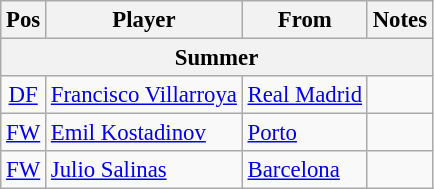<table class="wikitable" style="font-size:95%; text-align:left;">
<tr>
<th>Pos</th>
<th>Player</th>
<th>From</th>
<th>Notes</th>
</tr>
<tr>
<th colspan="5">Summer</th>
</tr>
<tr>
<td align="center"><a href='#'>DF</a></td>
<td> <a href='#'>Francisco Villarroya</a></td>
<td> <a href='#'>Real Madrid</a></td>
<td></td>
</tr>
<tr>
<td align="center"><a href='#'>FW</a></td>
<td> <a href='#'>Emil Kostadinov</a></td>
<td> <a href='#'>Porto</a></td>
<td></td>
</tr>
<tr>
<td align="center"><a href='#'>FW</a></td>
<td> <a href='#'>Julio Salinas</a></td>
<td> <a href='#'>Barcelona</a></td>
<td></td>
</tr>
</table>
